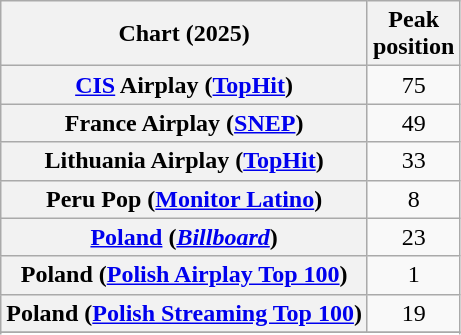<table class="wikitable sortable plainrowheaders" style="text-align:center">
<tr>
<th scope="col">Chart (2025)</th>
<th scope="col">Peak<br>position</th>
</tr>
<tr>
<th scope="row"><a href='#'>CIS</a> Airplay (<a href='#'>TopHit</a>)</th>
<td>75</td>
</tr>
<tr>
<th scope="row">France Airplay (<a href='#'>SNEP</a>)</th>
<td>49</td>
</tr>
<tr>
<th scope="row">Lithuania Airplay (<a href='#'>TopHit</a>)</th>
<td>33</td>
</tr>
<tr>
<th scope="row">Peru Pop (<a href='#'>Monitor Latino</a>)</th>
<td>8</td>
</tr>
<tr>
<th scope="row"><a href='#'>Poland</a> (<em><a href='#'>Billboard</a></em>)</th>
<td>23</td>
</tr>
<tr>
<th scope="row">Poland (<a href='#'>Polish Airplay Top 100</a>)</th>
<td>1</td>
</tr>
<tr>
<th scope="row">Poland (<a href='#'>Polish Streaming Top 100</a>)</th>
<td>19</td>
</tr>
<tr>
</tr>
<tr>
</tr>
</table>
